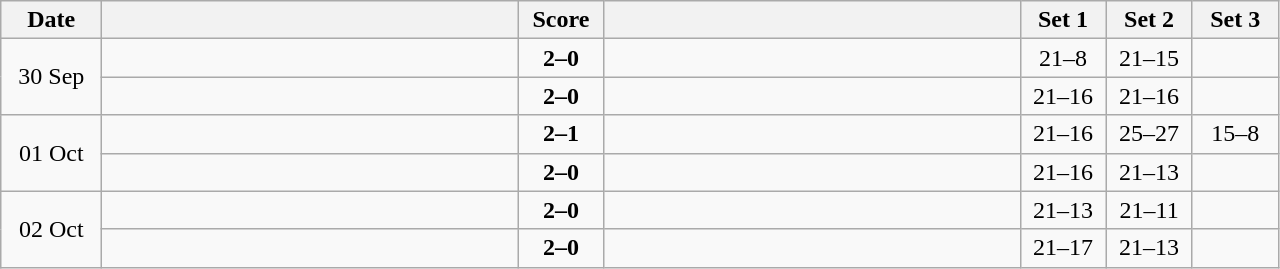<table class="wikitable" style="text-align: center;">
<tr>
<th width="60">Date</th>
<th align="right" width="270"></th>
<th width="50">Score</th>
<th align="left" width="270"></th>
<th width="50">Set 1</th>
<th width="50">Set 2</th>
<th width="50">Set 3</th>
</tr>
<tr>
<td rowspan=2>30 Sep</td>
<td align=left><strong></strong></td>
<td align=center><strong>2–0</strong></td>
<td align=left></td>
<td>21–8</td>
<td>21–15</td>
<td></td>
</tr>
<tr>
<td align=left><strong></strong></td>
<td align=center><strong>2–0</strong></td>
<td align=left></td>
<td>21–16</td>
<td>21–16</td>
<td></td>
</tr>
<tr>
<td rowspan=2>01 Oct</td>
<td align=left><strong></strong></td>
<td align=center><strong>2–1</strong></td>
<td align=left></td>
<td>21–16</td>
<td>25–27</td>
<td>15–8</td>
</tr>
<tr>
<td align=left><strong></strong></td>
<td align=center><strong>2–0</strong></td>
<td align=left></td>
<td>21–16</td>
<td>21–13</td>
<td></td>
</tr>
<tr>
<td rowspan=2>02 Oct</td>
<td align=left><strong></strong></td>
<td align=center><strong>2–0</strong></td>
<td align=left></td>
<td>21–13</td>
<td>21–11</td>
<td></td>
</tr>
<tr>
<td align=left><strong></strong></td>
<td align=center><strong>2–0</strong></td>
<td align=left></td>
<td>21–17</td>
<td>21–13</td>
<td></td>
</tr>
</table>
